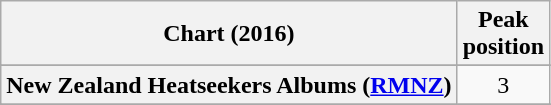<table class="wikitable sortable plainrowheaders" style="text-align:center">
<tr>
<th scope="col">Chart (2016)</th>
<th scope="col">Peak<br> position</th>
</tr>
<tr>
</tr>
<tr>
</tr>
<tr>
</tr>
<tr>
</tr>
<tr>
</tr>
<tr>
</tr>
<tr>
</tr>
<tr>
</tr>
<tr>
<th scope="row">New Zealand Heatseekers Albums (<a href='#'>RMNZ</a>)</th>
<td>3</td>
</tr>
<tr>
</tr>
<tr>
</tr>
<tr>
</tr>
<tr>
</tr>
</table>
